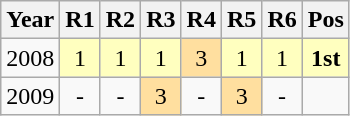<table class=wikitable>
<tr>
<th>Year</th>
<th>R1</th>
<th>R2</th>
<th>R3</th>
<th>R4</th>
<th>R5</th>
<th>R6</th>
<th>Pos</th>
</tr>
<tr align=center>
<td>2008</td>
<td style="background:#ffffbf;">1</td>
<td style="background:#ffffbf;">1</td>
<td style="background:#ffffbf;">1</td>
<td style="background:#ffdf9f;">3</td>
<td style="background:#ffffbf;">1</td>
<td style="background:#ffffbf;">1</td>
<td style="background:#ffffbf;"><strong>1st</strong></td>
</tr>
<tr align=center>
<td>2009</td>
<td>-</td>
<td>-</td>
<td style="background:#ffdf9f;">3</td>
<td>-</td>
<td style="background:#ffdf9f;">3</td>
<td>-</td>
<td></td>
</tr>
</table>
